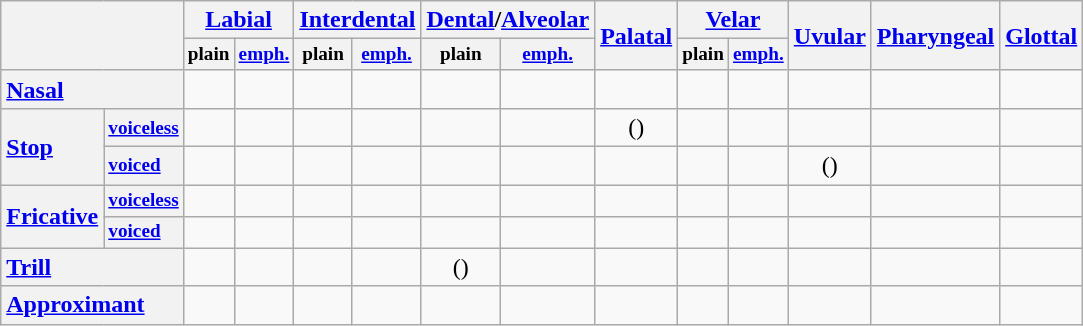<table class="wikitable" style="text-align:center">
<tr>
<th colspan="2" rowspan="2"></th>
<th colspan="2"><a href='#'>Labial</a></th>
<th colspan="2"><a href='#'>Interdental</a></th>
<th colspan="2"><a href='#'>Dental</a>/<a href='#'>Alveolar</a></th>
<th rowspan="2"><a href='#'>Palatal</a></th>
<th colspan="2"><a href='#'>Velar</a></th>
<th rowspan="2"><a href='#'>Uvular</a></th>
<th rowspan="2"><a href='#'>Pharyngeal</a></th>
<th rowspan="2"><a href='#'>Glottal</a></th>
</tr>
<tr style="font-size: 80%;">
<th>plain</th>
<th><a href='#'>emph.</a></th>
<th>plain</th>
<th><a href='#'>emph.</a></th>
<th>plain</th>
<th><a href='#'>emph.</a></th>
<th>plain</th>
<th><a href='#'>emph.</a></th>
</tr>
<tr>
<th colspan="2" style="text-align: left;"><a href='#'>Nasal</a></th>
<td></td>
<td></td>
<td></td>
<td></td>
<td></td>
<td></td>
<td></td>
<td></td>
<td></td>
<td></td>
<td></td>
<td></td>
</tr>
<tr>
<th rowspan="2" style="text-align: left;"><a href='#'>Stop</a></th>
<th style="text-align: left; font-size: 80%;"><a href='#'>voiceless</a></th>
<td></td>
<td></td>
<td></td>
<td></td>
<td></td>
<td></td>
<td>()</td>
<td></td>
<td></td>
<td></td>
<td></td>
<td></td>
</tr>
<tr>
<th style="text-align: left; font-size: 80%;"><a href='#'>voiced</a></th>
<td></td>
<td></td>
<td></td>
<td></td>
<td></td>
<td></td>
<td></td>
<td></td>
<td></td>
<td>()</td>
<td></td>
<td></td>
</tr>
<tr>
<th rowspan="2" style="text-align: left;"><a href='#'>Fricative</a></th>
<th style="text-align: left; font-size: 80%;"><a href='#'>voiceless</a></th>
<td></td>
<td></td>
<td></td>
<td></td>
<td></td>
<td></td>
<td></td>
<td></td>
<td></td>
<td></td>
<td></td>
<td></td>
</tr>
<tr>
<th style="text-align: left; font-size: 80%;"><a href='#'>voiced</a></th>
<td></td>
<td></td>
<td></td>
<td></td>
<td></td>
<td></td>
<td></td>
<td></td>
<td></td>
<td></td>
<td></td>
<td></td>
</tr>
<tr>
<th colspan="2" style="text-align: left;"><a href='#'>Trill</a></th>
<td></td>
<td></td>
<td></td>
<td></td>
<td>()</td>
<td></td>
<td></td>
<td></td>
<td></td>
<td></td>
<td></td>
<td></td>
</tr>
<tr>
<th colspan="2" style="text-align: left;"><a href='#'>Approximant</a></th>
<td></td>
<td></td>
<td></td>
<td></td>
<td></td>
<td></td>
<td></td>
<td></td>
<td></td>
<td></td>
<td></td>
<td></td>
</tr>
</table>
